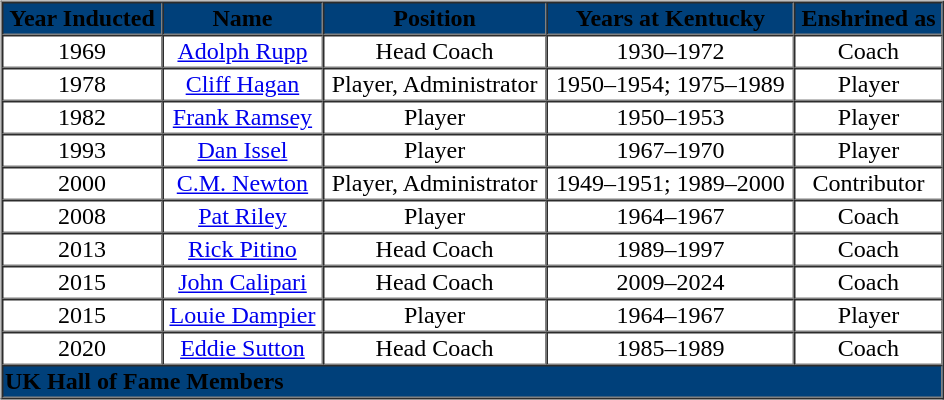<table border="0" style="width:100%;">
<tr>
<td valign="top"><br><table cellpadding="1" border="1" cellspacing="0" style="width:50%;">
<tr>
<th style="background:#00407a;"><span>Year Inducted</span></th>
<th style="background:#00407a;"><span>Name</span></th>
<th style="background:#00407a;"><span>Position</span></th>
<th style="background:#00407a;"><span>Years at Kentucky</span></th>
<th style="background:#00407a;"><span>Enshrined as</span></th>
</tr>
<tr style="text-align:center;">
<td>1969</td>
<td><a href='#'>Adolph Rupp</a></td>
<td>Head Coach</td>
<td>1930–1972</td>
<td>Coach</td>
</tr>
<tr style="text-align:center;">
<td>1978</td>
<td><a href='#'>Cliff Hagan</a></td>
<td>Player, Administrator</td>
<td>1950–1954; 1975–1989</td>
<td>Player</td>
</tr>
<tr style="text-align:center;">
<td>1982</td>
<td><a href='#'>Frank Ramsey</a></td>
<td>Player</td>
<td>1950–1953</td>
<td>Player</td>
</tr>
<tr style="text-align:center;">
<td>1993</td>
<td><a href='#'>Dan Issel</a></td>
<td>Player</td>
<td>1967–1970</td>
<td>Player</td>
</tr>
<tr style="text-align:center;">
<td>2000</td>
<td><a href='#'>C.M. Newton</a></td>
<td>Player, Administrator</td>
<td>1949–1951; 1989–2000</td>
<td>Contributor</td>
</tr>
<tr style="text-align:center;">
<td>2008</td>
<td><a href='#'>Pat Riley</a></td>
<td>Player</td>
<td>1964–1967</td>
<td>Coach</td>
</tr>
<tr style="text-align:center;">
<td>2013</td>
<td><a href='#'>Rick Pitino</a></td>
<td>Head Coach</td>
<td>1989–1997</td>
<td>Coach</td>
</tr>
<tr style="text-align:center;">
<td>2015</td>
<td><a href='#'>John Calipari</a></td>
<td>Head Coach</td>
<td style="white-space: nowrap;">2009–2024</td>
<td>Coach</td>
</tr>
<tr style="text-align:center;">
<td>2015</td>
<td style="white-space: nowrap;"><a href='#'>Louie Dampier</a></td>
<td>Player</td>
<td>1964–1967</td>
<td>Player</td>
</tr>
<tr style="text-align:center;">
<td>2020</td>
<td><a href='#'>Eddie Sutton</a></td>
<td>Head Coach</td>
<td>1985–1989</td>
<td>Coach</td>
</tr>
<tr>
<td colspan="5" style="background:#00407a;"><span><strong>UK Hall of Fame Members</strong></span></td>
</tr>
</table>
</td>
</tr>
</table>
